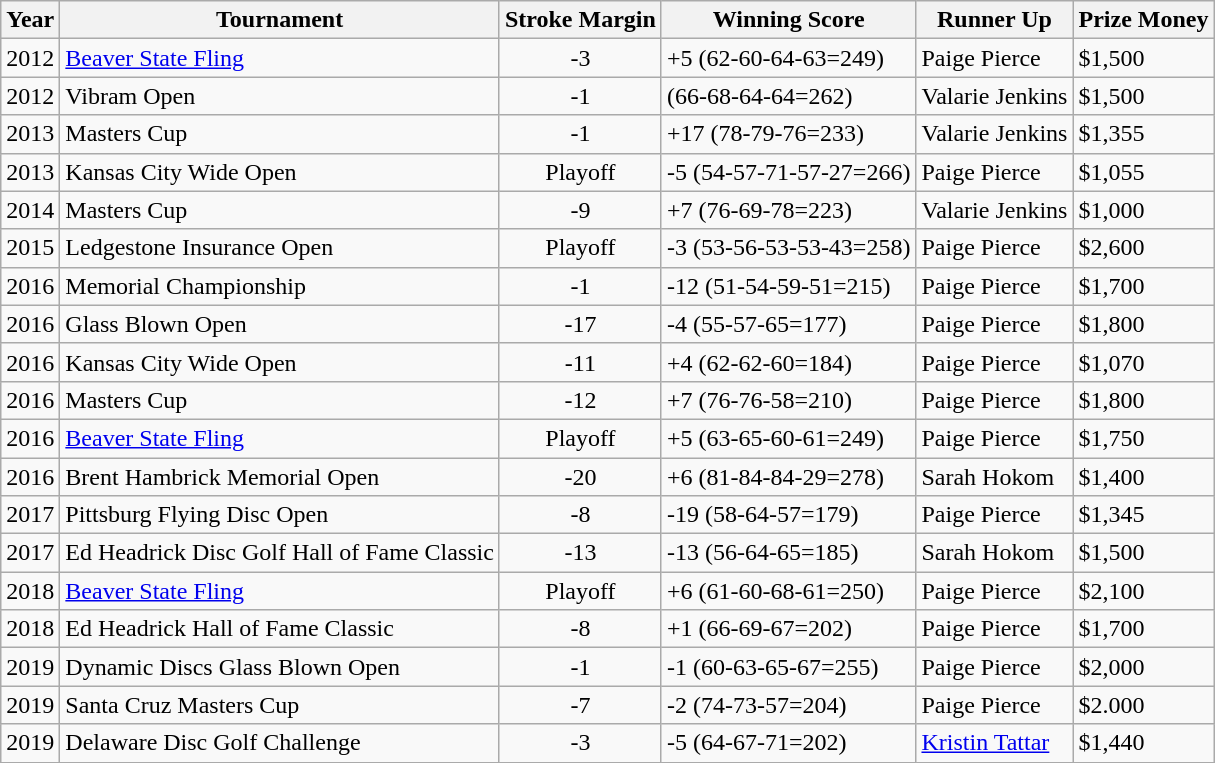<table class="wikitable">
<tr>
<th>Year</th>
<th>Tournament</th>
<th>Stroke Margin</th>
<th>Winning Score</th>
<th>Runner Up</th>
<th>Prize Money</th>
</tr>
<tr>
<td>2012</td>
<td><a href='#'>Beaver State Fling</a></td>
<td align="center">-3</td>
<td>+5 (62-60-64-63=249)</td>
<td>Paige Pierce</td>
<td>$1,500</td>
</tr>
<tr>
<td>2012</td>
<td>Vibram Open</td>
<td align="center">-1</td>
<td>(66-68-64-64=262)</td>
<td>Valarie Jenkins</td>
<td>$1,500</td>
</tr>
<tr>
<td>2013</td>
<td>Masters Cup</td>
<td align="center">-1</td>
<td>+17 (78-79-76=233)</td>
<td>Valarie Jenkins</td>
<td>$1,355</td>
</tr>
<tr>
<td>2013</td>
<td>Kansas City Wide Open</td>
<td align="center">Playoff</td>
<td>-5 (54-57-71-57-27=266)</td>
<td>Paige Pierce</td>
<td>$1,055</td>
</tr>
<tr>
<td>2014</td>
<td>Masters Cup</td>
<td align="center">-9</td>
<td>+7 (76-69-78=223)</td>
<td>Valarie Jenkins</td>
<td>$1,000</td>
</tr>
<tr>
<td>2015</td>
<td>Ledgestone Insurance Open</td>
<td align="center">Playoff</td>
<td>-3 (53-56-53-53-43=258)</td>
<td>Paige Pierce</td>
<td>$2,600</td>
</tr>
<tr>
<td>2016</td>
<td>Memorial Championship</td>
<td align="center">-1</td>
<td>-12 (51-54-59-51=215)</td>
<td>Paige Pierce</td>
<td>$1,700</td>
</tr>
<tr>
<td>2016</td>
<td>Glass Blown Open</td>
<td align="center">-17</td>
<td>-4 (55-57-65=177)</td>
<td>Paige Pierce</td>
<td>$1,800</td>
</tr>
<tr>
<td>2016</td>
<td>Kansas City Wide Open</td>
<td align="center">-11</td>
<td>+4 (62-62-60=184)</td>
<td>Paige Pierce</td>
<td>$1,070</td>
</tr>
<tr>
<td>2016</td>
<td>Masters Cup</td>
<td align="center">-12</td>
<td>+7 (76-76-58=210)</td>
<td>Paige Pierce</td>
<td>$1,800</td>
</tr>
<tr>
<td>2016</td>
<td><a href='#'>Beaver State Fling</a></td>
<td align="center">Playoff</td>
<td>+5 (63-65-60-61=249)</td>
<td>Paige Pierce</td>
<td>$1,750</td>
</tr>
<tr>
<td>2016</td>
<td>Brent Hambrick Memorial Open</td>
<td align="center">-20</td>
<td>+6 (81-84-84-29=278)</td>
<td>Sarah Hokom</td>
<td>$1,400</td>
</tr>
<tr>
<td>2017</td>
<td>Pittsburg Flying Disc Open</td>
<td align="center">-8</td>
<td>-19 (58-64-57=179)</td>
<td>Paige Pierce</td>
<td>$1,345</td>
</tr>
<tr>
<td>2017</td>
<td>Ed Headrick Disc Golf Hall of Fame Classic</td>
<td align="center">-13</td>
<td>-13 (56-64-65=185)</td>
<td>Sarah Hokom</td>
<td>$1,500</td>
</tr>
<tr>
<td>2018</td>
<td><a href='#'>Beaver State Fling</a></td>
<td align="center">Playoff</td>
<td>+6 (61-60-68-61=250)</td>
<td>Paige Pierce</td>
<td>$2,100</td>
</tr>
<tr>
<td>2018</td>
<td>Ed Headrick Hall of Fame Classic</td>
<td align="center">-8</td>
<td>+1 (66-69-67=202)</td>
<td>Paige Pierce</td>
<td>$1,700</td>
</tr>
<tr>
<td>2019</td>
<td>Dynamic Discs Glass Blown Open</td>
<td align="center">-1</td>
<td>-1 (60-63-65-67=255)</td>
<td>Paige Pierce</td>
<td>$2,000</td>
</tr>
<tr>
<td>2019</td>
<td>Santa Cruz Masters Cup</td>
<td align="center">-7</td>
<td>-2 (74-73-57=204)</td>
<td>Paige Pierce</td>
<td>$2.000</td>
</tr>
<tr>
<td>2019</td>
<td>Delaware Disc Golf Challenge</td>
<td align="center">-3</td>
<td>-5 (64-67-71=202)</td>
<td><a href='#'>Kristin Tattar</a></td>
<td>$1,440</td>
</tr>
<tr>
</tr>
</table>
